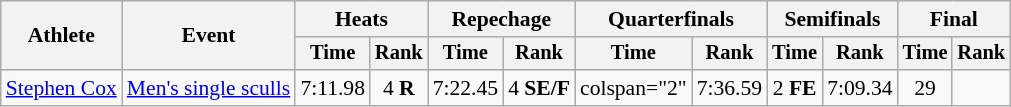<table class=wikitable style=font-size:90%;text-align:center>
<tr>
<th rowspan=2>Athlete</th>
<th rowspan=2>Event</th>
<th colspan=2>Heats</th>
<th colspan=2>Repechage</th>
<th colspan=2>Quarterfinals</th>
<th colspan=2>Semifinals</th>
<th colspan=2>Final</th>
</tr>
<tr style=font-size:95%>
<th>Time</th>
<th>Rank</th>
<th>Time</th>
<th>Rank</th>
<th>Time</th>
<th>Rank</th>
<th>Time</th>
<th>Rank</th>
<th>Time</th>
<th>Rank</th>
</tr>
<tr>
<td align=left><a href='#'>Stephen Cox</a></td>
<td align=left><a href='#'>Men's single sculls</a></td>
<td>7:11.98</td>
<td>4 <strong>R</strong></td>
<td>7:22.45</td>
<td>4 <strong>SE/F</strong></td>
<td>colspan="2" </td>
<td>7:36.59</td>
<td>2 <strong>FE</strong></td>
<td>7:09.34</td>
<td>29</td>
</tr>
</table>
